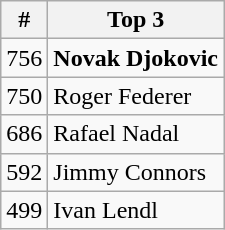<table class="wikitable" style="display:inline-table;">
<tr>
<th>#</th>
<th>Top 3</th>
</tr>
<tr>
<td>756</td>
<td> <strong>Novak Djokovic</strong></td>
</tr>
<tr>
<td>750</td>
<td> Roger Federer</td>
</tr>
<tr>
<td>686</td>
<td> Rafael Nadal</td>
</tr>
<tr>
<td>592</td>
<td> Jimmy Connors</td>
</tr>
<tr>
<td>499</td>
<td> Ivan Lendl</td>
</tr>
</table>
